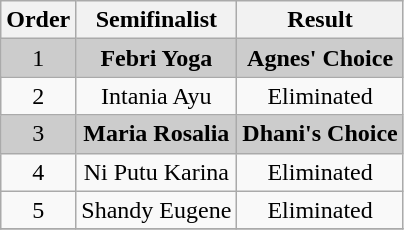<table class="wikitable plainrowheaders" style="text-align:center;">
<tr>
<th scope="col">Order</th>
<th scope="col">Semifinalist</th>
<th scope="col">Result</th>
</tr>
<tr style="background:#ccc;">
<td>1</td>
<td><strong>Febri Yoga</strong></td>
<td><strong>Agnes' Choice</strong></td>
</tr>
<tr>
<td>2</td>
<td>Intania Ayu</td>
<td>Eliminated</td>
</tr>
<tr style="background:#ccc;">
<td>3</td>
<td><strong>Maria Rosalia</strong></td>
<td><strong>Dhani's Choice</strong></td>
</tr>
<tr>
<td>4</td>
<td>Ni Putu Karina</td>
<td>Eliminated</td>
</tr>
<tr>
<td>5</td>
<td>Shandy Eugene</td>
<td>Eliminated</td>
</tr>
<tr>
</tr>
</table>
